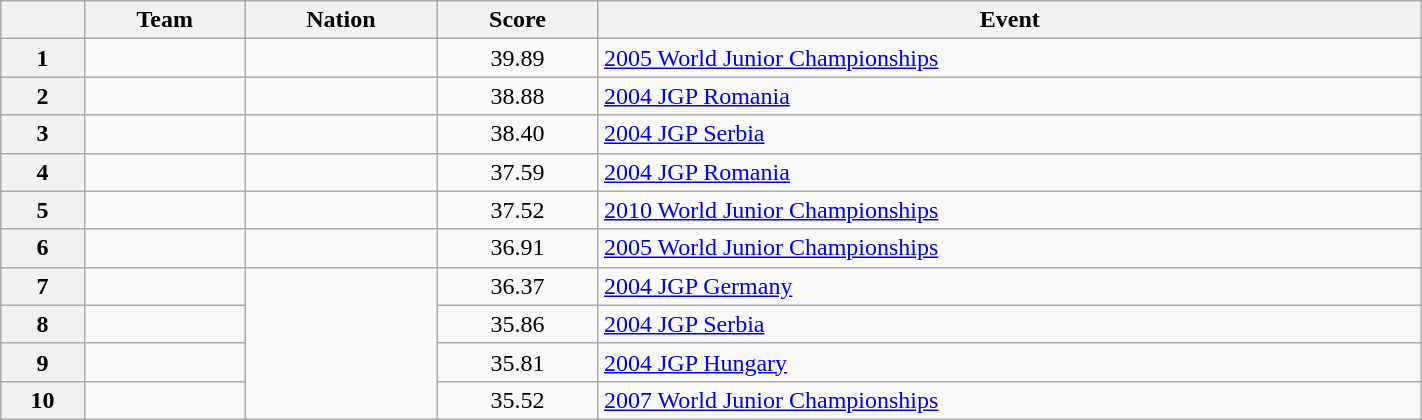<table class="wikitable unsortable" style="text-align:left; width:75%">
<tr>
<th scope="col"></th>
<th scope="col">Team</th>
<th scope="col">Nation</th>
<th scope="col">Score</th>
<th scope="col">Event</th>
</tr>
<tr>
<th scope="row">1</th>
<td></td>
<td></td>
<td style="text-align:center">39.89</td>
<td><a href='#'>2005 World Junior Championships</a></td>
</tr>
<tr>
<th scope="row">2</th>
<td></td>
<td></td>
<td style="text-align:center">38.88</td>
<td><a href='#'>2004 JGP Romania</a></td>
</tr>
<tr>
<th scope="row">3</th>
<td></td>
<td></td>
<td style="text-align:center">38.40</td>
<td><a href='#'>2004 JGP Serbia</a></td>
</tr>
<tr>
<th scope="row">4</th>
<td></td>
<td></td>
<td style="text-align:center">37.59</td>
<td><a href='#'>2004 JGP Romania</a></td>
</tr>
<tr>
<th scope="row">5</th>
<td></td>
<td></td>
<td style="text-align:center">37.52</td>
<td><a href='#'>2010 World Junior Championships</a></td>
</tr>
<tr>
<th scope="row">6</th>
<td></td>
<td></td>
<td style="text-align:center">36.91</td>
<td><a href='#'>2005 World Junior Championships</a></td>
</tr>
<tr>
<th scope="row">7</th>
<td></td>
<td rowspan="4"></td>
<td style="text-align:center">36.37</td>
<td><a href='#'>2004 JGP Germany</a></td>
</tr>
<tr>
<th scope="row">8</th>
<td></td>
<td style="text-align:center">35.86</td>
<td><a href='#'>2004 JGP Serbia</a></td>
</tr>
<tr>
<th scope="row">9</th>
<td></td>
<td style="text-align:center">35.81</td>
<td><a href='#'>2004 JGP Hungary</a></td>
</tr>
<tr>
<th scope="row">10</th>
<td></td>
<td style="text-align:center">35.52</td>
<td><a href='#'>2007 World Junior Championships</a></td>
</tr>
</table>
